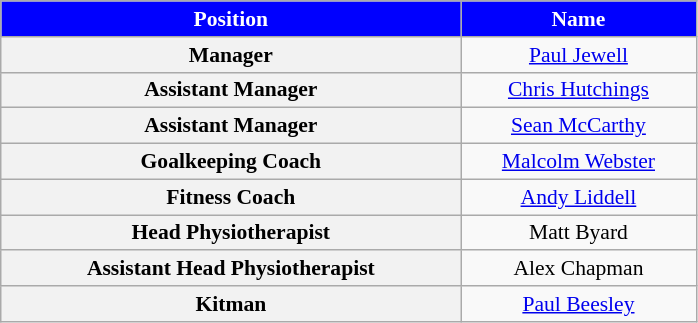<table class="wikitable"  style="text-align:center; font-size:90%; ">
<tr>
<th style="background:blue; color:white; width:300px;">Position</th>
<th style="background:blue; color:white; width:150px;">Name</th>
</tr>
<tr>
<th scope=row>Manager</th>
<td> <a href='#'>Paul Jewell</a></td>
</tr>
<tr>
<th scope=row>Assistant Manager</th>
<td> <a href='#'>Chris Hutchings</a></td>
</tr>
<tr>
<th scope=row>Assistant Manager</th>
<td> <a href='#'>Sean McCarthy</a></td>
</tr>
<tr>
<th scope=row>Goalkeeping Coach</th>
<td> <a href='#'>Malcolm Webster</a></td>
</tr>
<tr>
<th scope=row>Fitness Coach</th>
<td> <a href='#'>Andy Liddell</a></td>
</tr>
<tr>
<th scope=row>Head Physiotherapist</th>
<td> Matt Byard</td>
</tr>
<tr>
<th scope=row>Assistant Head Physiotherapist</th>
<td> Alex Chapman</td>
</tr>
<tr>
<th scope=row>Kitman</th>
<td> <a href='#'>Paul Beesley</a></td>
</tr>
</table>
